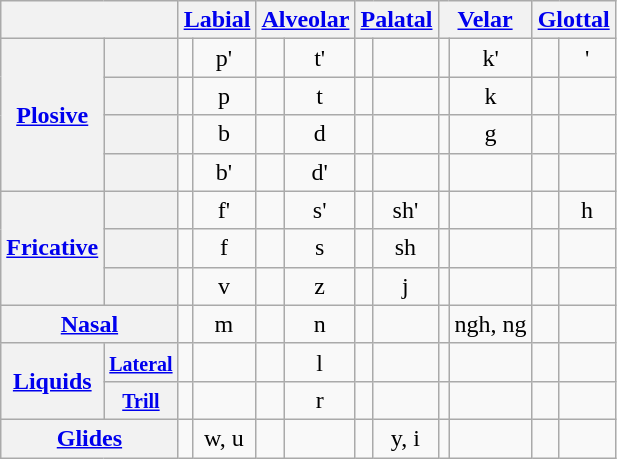<table class="wikitable" style="text-align:center;">
<tr>
<th colspan=2></th>
<th colspan=2><a href='#'>Labial</a></th>
<th colspan=2><a href='#'>Alveolar</a></th>
<th colspan=2><a href='#'>Palatal</a></th>
<th colspan=2><a href='#'>Velar</a></th>
<th colspan=2><a href='#'>Glottal</a></th>
</tr>
<tr>
<th rowspan=4><a href='#'>Plosive</a></th>
<th></th>
<td></td>
<td>p'</td>
<td></td>
<td>t'</td>
<td></td>
<td></td>
<td></td>
<td>k'</td>
<td></td>
<td>'</td>
</tr>
<tr>
<th></th>
<td></td>
<td>p</td>
<td></td>
<td>t</td>
<td></td>
<td></td>
<td></td>
<td>k</td>
<td></td>
<td></td>
</tr>
<tr>
<th></th>
<td></td>
<td>b</td>
<td></td>
<td>d</td>
<td></td>
<td></td>
<td></td>
<td>g</td>
<td></td>
<td></td>
</tr>
<tr>
<th></th>
<td></td>
<td>b'</td>
<td></td>
<td>d'</td>
<td></td>
<td></td>
<td></td>
<td></td>
<td></td>
<td></td>
</tr>
<tr>
<th rowspan=3><a href='#'>Fricative</a></th>
<th></th>
<td></td>
<td>f'</td>
<td></td>
<td>s'</td>
<td></td>
<td>sh'</td>
<td></td>
<td></td>
<td></td>
<td>h</td>
</tr>
<tr>
<th></th>
<td></td>
<td>f</td>
<td></td>
<td>s</td>
<td></td>
<td>sh</td>
<td></td>
<td></td>
<td></td>
<td></td>
</tr>
<tr>
<th></th>
<td></td>
<td>v</td>
<td></td>
<td>z</td>
<td></td>
<td>j</td>
<td></td>
<td></td>
<td></td>
<td></td>
</tr>
<tr>
<th colspan=2><a href='#'>Nasal</a></th>
<td></td>
<td>m</td>
<td></td>
<td>n</td>
<td></td>
<td></td>
<td></td>
<td>ngh, ng</td>
<td></td>
<td></td>
</tr>
<tr>
<th rowspan=2><a href='#'>Liquids</a></th>
<th><small><a href='#'>Lateral</a></small></th>
<td></td>
<td></td>
<td></td>
<td>l</td>
<td></td>
<td></td>
<td></td>
<td></td>
<td></td>
<td></td>
</tr>
<tr>
<th><small><a href='#'>Trill</a></small></th>
<td></td>
<td></td>
<td></td>
<td>r</td>
<td></td>
<td></td>
<td></td>
<td></td>
<td></td>
<td></td>
</tr>
<tr>
<th colspan=2><a href='#'>Glides</a></th>
<td></td>
<td>w, u</td>
<td></td>
<td></td>
<td> </td>
<td>y, i </td>
<td></td>
<td></td>
<td></td>
<td></td>
</tr>
</table>
